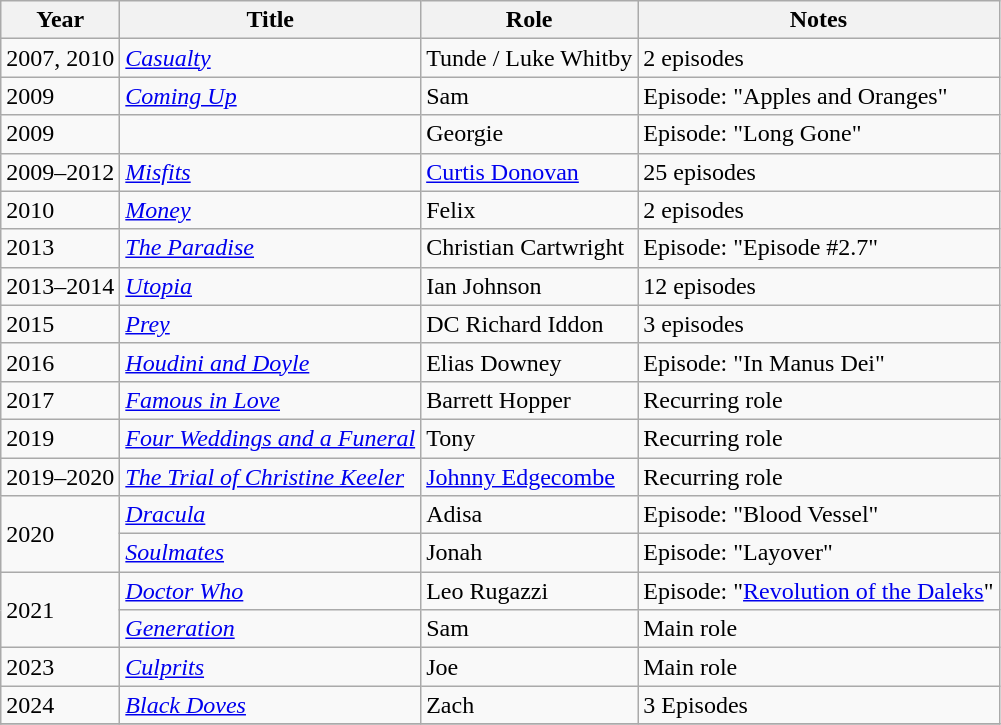<table class="wikitable sortable">
<tr>
<th>Year</th>
<th>Title</th>
<th>Role</th>
<th class="unsortable">Notes</th>
</tr>
<tr>
<td>2007, 2010</td>
<td><em><a href='#'>Casualty</a></em></td>
<td>Tunde / Luke Whitby</td>
<td>2 episodes</td>
</tr>
<tr>
<td>2009</td>
<td><em><a href='#'>Coming Up</a></em></td>
<td>Sam</td>
<td>Episode: "Apples and Oranges"</td>
</tr>
<tr>
<td>2009</td>
<td><em></em></td>
<td>Georgie</td>
<td>Episode: "Long Gone"</td>
</tr>
<tr>
<td>2009–2012</td>
<td><em><a href='#'>Misfits</a></em></td>
<td><a href='#'>Curtis Donovan</a></td>
<td>25 episodes</td>
</tr>
<tr>
<td>2010</td>
<td><em><a href='#'>Money</a></em></td>
<td>Felix</td>
<td>2 episodes</td>
</tr>
<tr>
<td>2013</td>
<td><em><a href='#'>The Paradise</a></em></td>
<td>Christian Cartwright</td>
<td>Episode: "Episode #2.7"</td>
</tr>
<tr>
<td>2013–2014</td>
<td><em><a href='#'>Utopia</a></em></td>
<td>Ian Johnson</td>
<td>12 episodes</td>
</tr>
<tr>
<td>2015</td>
<td><em><a href='#'>Prey</a></em></td>
<td>DC Richard Iddon</td>
<td>3 episodes</td>
</tr>
<tr>
<td>2016</td>
<td><em><a href='#'>Houdini and Doyle</a></em></td>
<td>Elias Downey</td>
<td>Episode: "In Manus Dei"</td>
</tr>
<tr>
<td>2017</td>
<td><em><a href='#'>Famous in Love</a></em></td>
<td>Barrett Hopper</td>
<td>Recurring role</td>
</tr>
<tr>
<td>2019</td>
<td><em><a href='#'>Four Weddings and a Funeral</a></em></td>
<td>Tony</td>
<td>Recurring role</td>
</tr>
<tr>
<td>2019–2020</td>
<td><em><a href='#'>The Trial of Christine Keeler</a></em></td>
<td><a href='#'>Johnny Edgecombe</a></td>
<td>Recurring role</td>
</tr>
<tr>
<td rowspan="2">2020</td>
<td><em><a href='#'>Dracula</a></em></td>
<td>Adisa</td>
<td>Episode: "Blood Vessel"</td>
</tr>
<tr>
<td><em><a href='#'>Soulmates</a></em></td>
<td>Jonah</td>
<td>Episode: "Layover"</td>
</tr>
<tr>
<td rowspan="2">2021</td>
<td><em><a href='#'>Doctor Who</a></em></td>
<td>Leo Rugazzi</td>
<td>Episode: "<a href='#'>Revolution of the Daleks</a>"</td>
</tr>
<tr>
<td><em><a href='#'>Generation</a></em></td>
<td>Sam</td>
<td>Main role</td>
</tr>
<tr>
<td>2023</td>
<td><em><a href='#'>Culprits</a></em></td>
<td>Joe</td>
<td>Main role</td>
</tr>
<tr>
<td>2024</td>
<td><em><a href='#'>Black Doves</a></em></td>
<td>Zach</td>
<td>3 Episodes</td>
</tr>
<tr>
</tr>
</table>
